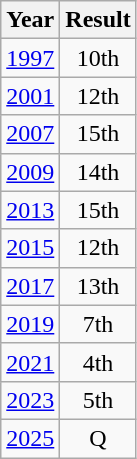<table class="wikitable" style="text-align:center">
<tr>
<th>Year</th>
<th>Result</th>
</tr>
<tr>
<td><a href='#'>1997</a></td>
<td>10th</td>
</tr>
<tr>
<td><a href='#'>2001</a></td>
<td>12th</td>
</tr>
<tr>
<td><a href='#'>2007</a></td>
<td>15th</td>
</tr>
<tr>
<td><a href='#'>2009</a></td>
<td>14th</td>
</tr>
<tr>
<td><a href='#'>2013</a></td>
<td>15th</td>
</tr>
<tr>
<td><a href='#'>2015</a></td>
<td>12th</td>
</tr>
<tr>
<td><a href='#'>2017</a></td>
<td>13th</td>
</tr>
<tr>
<td><a href='#'>2019</a></td>
<td>7th</td>
</tr>
<tr>
<td><a href='#'>2021</a></td>
<td>4th</td>
</tr>
<tr>
<td><a href='#'>2023</a></td>
<td>5th</td>
</tr>
<tr>
<td><a href='#'>2025</a></td>
<td>Q</td>
</tr>
</table>
